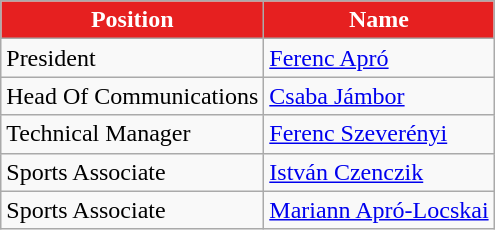<table class="wikitable">
<tr>
<th style="color:white; background:#E62020">Position</th>
<th style="color:white; background:#E62020">Name</th>
</tr>
<tr>
<td>President</td>
<td> <a href='#'>Ferenc Apró</a></td>
</tr>
<tr>
<td>Head Of Communications</td>
<td> <a href='#'>Csaba Jámbor</a></td>
</tr>
<tr>
<td>Technical Manager</td>
<td> <a href='#'>Ferenc Szeverényi</a></td>
</tr>
<tr>
<td>Sports Associate</td>
<td> <a href='#'>István Czenczik</a></td>
</tr>
<tr>
<td>Sports Associate</td>
<td> <a href='#'>Mariann Apró-Locskai</a></td>
</tr>
</table>
